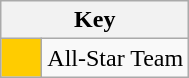<table class="wikitable" style="text-align: center;">
<tr>
<th colspan=2>Key</th>
</tr>
<tr>
<td style="background:#FFCC00; width:20px;"></td>
<td align=left>All-Star Team</td>
</tr>
</table>
